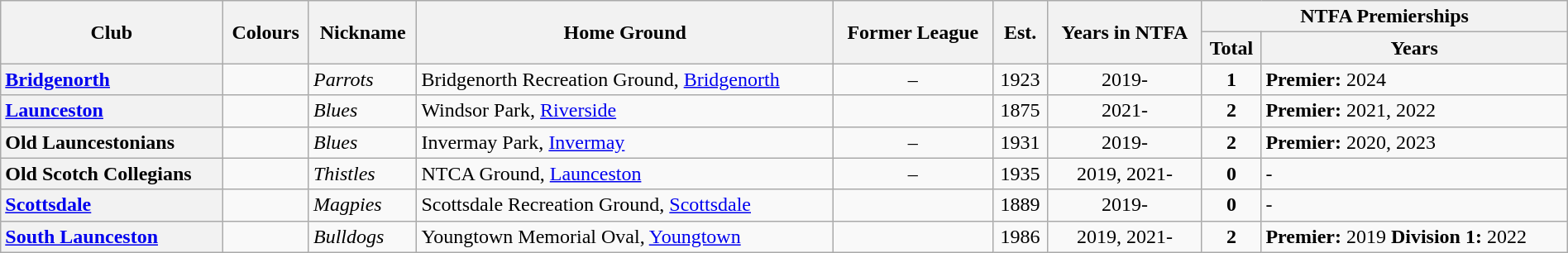<table class="wikitable sortable" style="text-align:center; width:100%">
<tr>
<th rowspan="2">Club</th>
<th rowspan="2">Colours</th>
<th rowspan="2">Nickname</th>
<th rowspan="2">Home Ground</th>
<th rowspan="2">Former League</th>
<th rowspan="2">Est.</th>
<th rowspan="2">Years in NTFA</th>
<th colspan="2">NTFA Premierships</th>
</tr>
<tr>
<th>Total</th>
<th>Years</th>
</tr>
<tr>
<th style="text-align:left"><a href='#'>Bridgenorth</a></th>
<td></td>
<td align="left"><em>Parrots</em></td>
<td align="left">Bridgenorth Recreation Ground, <a href='#'>Bridgenorth</a></td>
<td>–</td>
<td>1923</td>
<td>2019-</td>
<td align="center"><strong>1</strong></td>
<td align="left"><strong>Premier:</strong> 2024</td>
</tr>
<tr>
<th style="text-align:left"><a href='#'>Launceston</a></th>
<td></td>
<td align="left"><em>Blues</em></td>
<td align="left">Windsor Park, <a href='#'>Riverside</a></td>
<td></td>
<td>1875</td>
<td>2021-</td>
<td align="center"><strong>2</strong></td>
<td align="left"><strong>Premier:</strong> 2021, 2022</td>
</tr>
<tr>
<th style="text-align:left">Old Launcestonians</th>
<td></td>
<td align="left"><em>Blues</em></td>
<td align="left">Invermay Park, <a href='#'>Invermay</a></td>
<td>–</td>
<td>1931</td>
<td>2019-</td>
<td align="center"><strong>2</strong></td>
<td align="left"><strong>Premier:</strong> 2020, 2023</td>
</tr>
<tr>
<th style="text-align:left">Old Scotch Collegians</th>
<td></td>
<td align="left"><em>Thistles</em></td>
<td align="left">NTCA Ground, <a href='#'>Launceston</a></td>
<td>–</td>
<td>1935</td>
<td>2019, 2021-</td>
<td align="center"><strong>0</strong></td>
<td align="left">-</td>
</tr>
<tr>
<th style="text-align:left"><a href='#'>Scottsdale</a></th>
<td></td>
<td align="left"><em>Magpies</em></td>
<td align="left">Scottsdale Recreation Ground, <a href='#'>Scottsdale</a></td>
<td></td>
<td>1889</td>
<td>2019-</td>
<td align="center"><strong>0</strong></td>
<td align="left">-</td>
</tr>
<tr>
<th style="text-align:left"><a href='#'>South Launceston</a></th>
<td></td>
<td align="left"><em>Bulldogs</em></td>
<td align="left">Youngtown Memorial Oval, <a href='#'>Youngtown</a></td>
<td></td>
<td>1986</td>
<td>2019, 2021-</td>
<td align="center"><strong>2</strong></td>
<td align="left"><strong>Premier:</strong> 2019 <strong>Division 1:</strong> 2022</td>
</tr>
</table>
